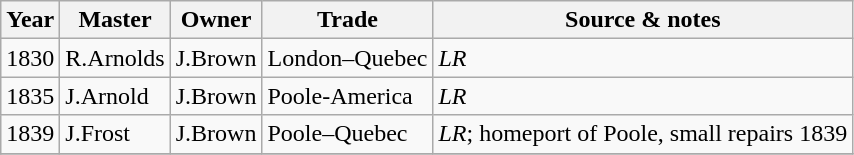<table class=" wikitable">
<tr>
<th>Year</th>
<th>Master</th>
<th>Owner</th>
<th>Trade</th>
<th>Source & notes</th>
</tr>
<tr>
<td>1830</td>
<td>R.Arnolds</td>
<td>J.Brown</td>
<td>London–Quebec</td>
<td><em>LR</em></td>
</tr>
<tr>
<td>1835</td>
<td>J.Arnold</td>
<td>J.Brown</td>
<td>Poole-America</td>
<td><em>LR</em></td>
</tr>
<tr>
<td>1839</td>
<td>J.Frost</td>
<td>J.Brown</td>
<td>Poole–Quebec</td>
<td><em>LR</em>; homeport of Poole, small repairs 1839</td>
</tr>
<tr>
</tr>
</table>
